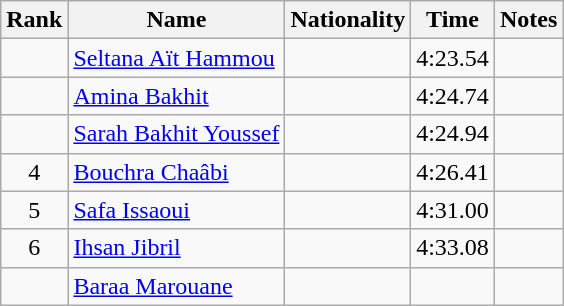<table class="wikitable sortable" style="text-align:center">
<tr>
<th>Rank</th>
<th>Name</th>
<th>Nationality</th>
<th>Time</th>
<th>Notes</th>
</tr>
<tr>
<td></td>
<td align=left><a href='#'>Seltana Aït Hammou</a></td>
<td align=left></td>
<td>4:23.54</td>
<td></td>
</tr>
<tr>
<td></td>
<td align=left><a href='#'>Amina Bakhit</a></td>
<td align=left></td>
<td>4:24.74</td>
<td></td>
</tr>
<tr>
<td></td>
<td align=left><a href='#'>Sarah Bakhit Youssef</a></td>
<td align=left></td>
<td>4:24.94</td>
<td></td>
</tr>
<tr>
<td>4</td>
<td align=left><a href='#'>Bouchra Chaâbi</a></td>
<td align=left></td>
<td>4:26.41</td>
<td></td>
</tr>
<tr>
<td>5</td>
<td align=left><a href='#'>Safa Issaoui</a></td>
<td align=left></td>
<td>4:31.00</td>
<td></td>
</tr>
<tr>
<td>6</td>
<td align=left><a href='#'>Ihsan Jibril</a></td>
<td align=left></td>
<td>4:33.08</td>
<td></td>
</tr>
<tr>
<td></td>
<td align=left><a href='#'>Baraa Marouane</a></td>
<td align=left></td>
<td></td>
<td></td>
</tr>
</table>
